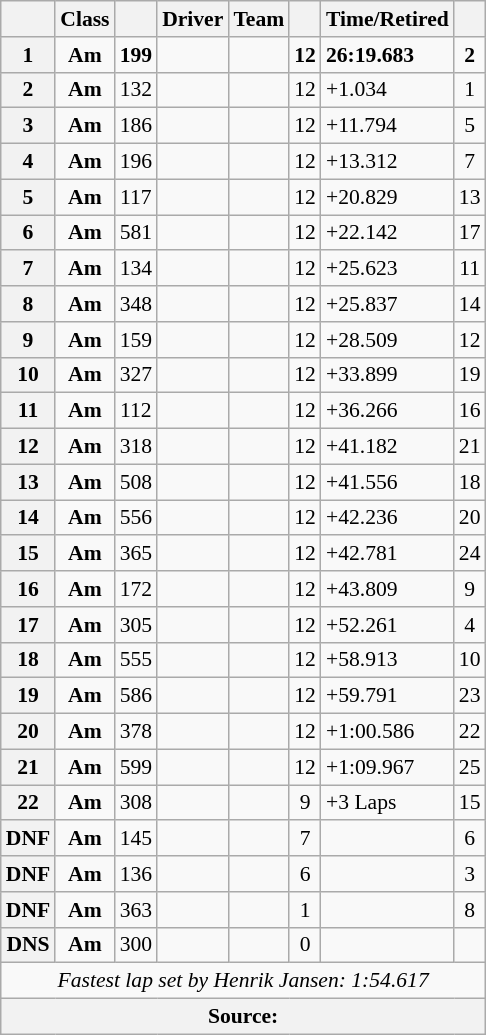<table class="wikitable" style="font-size:90%;">
<tr>
<th scope="col"></th>
<th scope="col">Class</th>
<th scope="col"></th>
<th scope="col">Driver</th>
<th scope="col">Team</th>
<th scope="col"></th>
<th scope="col">Time/Retired</th>
<th scope="col"></th>
</tr>
<tr>
<th>1</th>
<td align=center><strong><span>Am</span></strong></td>
<td align=center><strong>199</strong></td>
<td></td>
<td></td>
<td align=center><strong>12</strong></td>
<td><strong>26:19.683</strong></td>
<td align=center><strong>2</strong></td>
</tr>
<tr>
<th>2</th>
<td align=center><strong><span>Am</span></strong></td>
<td align=center>132</td>
<td></td>
<td></td>
<td align=center>12</td>
<td>+1.034</td>
<td align=center>1</td>
</tr>
<tr>
<th>3</th>
<td align=center><strong><span>Am</span></strong></td>
<td align=center>186</td>
<td></td>
<td></td>
<td align=center>12</td>
<td>+11.794</td>
<td align=center>5</td>
</tr>
<tr>
<th>4</th>
<td align=center><strong><span>Am</span></strong></td>
<td align=center>196</td>
<td></td>
<td></td>
<td align=center>12</td>
<td>+13.312</td>
<td align=center>7</td>
</tr>
<tr>
<th>5</th>
<td align=center><strong><span>Am</span></strong></td>
<td align=center>117</td>
<td></td>
<td></td>
<td align=center>12</td>
<td>+20.829</td>
<td align=center>13</td>
</tr>
<tr>
<th>6</th>
<td align=center><strong><span>Am</span></strong></td>
<td align=center>581</td>
<td></td>
<td></td>
<td align=center>12</td>
<td>+22.142</td>
<td align=center>17</td>
</tr>
<tr>
<th>7</th>
<td align=center><strong><span>Am</span></strong></td>
<td align=center>134</td>
<td></td>
<td></td>
<td align=center>12</td>
<td>+25.623</td>
<td align=center>11</td>
</tr>
<tr>
<th>8</th>
<td align=center><strong><span>Am</span></strong></td>
<td align=center>348</td>
<td></td>
<td></td>
<td align=center>12</td>
<td>+25.837</td>
<td align=center>14</td>
</tr>
<tr>
<th>9</th>
<td align=center><strong><span>Am</span></strong></td>
<td align=center>159</td>
<td></td>
<td></td>
<td align=center>12</td>
<td>+28.509</td>
<td align=center>12</td>
</tr>
<tr>
<th>10</th>
<td align=center><strong><span>Am</span></strong></td>
<td align=center>327</td>
<td></td>
<td></td>
<td align=center>12</td>
<td>+33.899</td>
<td align=center>19</td>
</tr>
<tr>
<th>11</th>
<td align=center><strong><span>Am</span></strong></td>
<td align=center>112</td>
<td></td>
<td></td>
<td align=center>12</td>
<td>+36.266</td>
<td align=center>16</td>
</tr>
<tr>
<th>12</th>
<td align=center><strong><span>Am</span></strong></td>
<td align=center>318</td>
<td></td>
<td></td>
<td align=center>12</td>
<td>+41.182</td>
<td align=center>21</td>
</tr>
<tr>
<th>13</th>
<td align=center><strong><span>Am</span></strong></td>
<td align=center>508</td>
<td></td>
<td></td>
<td align=center>12</td>
<td>+41.556</td>
<td align=center>18</td>
</tr>
<tr>
<th>14</th>
<td align=center><strong><span>Am</span></strong></td>
<td align=center>556</td>
<td></td>
<td></td>
<td align=center>12</td>
<td>+42.236</td>
<td align=center>20</td>
</tr>
<tr>
<th>15</th>
<td align=center><strong><span>Am</span></strong></td>
<td align=center>365</td>
<td></td>
<td></td>
<td align=center>12</td>
<td>+42.781</td>
<td align=center>24</td>
</tr>
<tr>
<th>16</th>
<td align=center><strong><span>Am</span></strong></td>
<td align=center>172</td>
<td></td>
<td></td>
<td align=center>12</td>
<td>+43.809</td>
<td align=center>9</td>
</tr>
<tr>
<th>17</th>
<td align=center><strong><span>Am</span></strong></td>
<td align=center>305</td>
<td></td>
<td></td>
<td align=center>12</td>
<td>+52.261</td>
<td align=center>4</td>
</tr>
<tr>
<th>18</th>
<td align=center><strong><span>Am</span></strong></td>
<td align=center>555</td>
<td></td>
<td></td>
<td align=center>12</td>
<td>+58.913</td>
<td align=center>10</td>
</tr>
<tr>
<th>19</th>
<td align=center><strong><span>Am</span></strong></td>
<td align=center>586</td>
<td></td>
<td></td>
<td align=center>12</td>
<td>+59.791</td>
<td align=center>23</td>
</tr>
<tr>
<th>20</th>
<td align=center><strong><span>Am</span></strong></td>
<td align=center>378</td>
<td></td>
<td></td>
<td align=center>12</td>
<td>+1:00.586</td>
<td align=center>22</td>
</tr>
<tr>
<th>21</th>
<td align=center><strong><span>Am</span></strong></td>
<td align=center>599</td>
<td></td>
<td></td>
<td align=center>12</td>
<td>+1:09.967</td>
<td align=center>25</td>
</tr>
<tr>
<th>22</th>
<td align=center><strong><span>Am</span></strong></td>
<td align=center>308</td>
<td></td>
<td></td>
<td align=center>9</td>
<td>+3 Laps</td>
<td align=center>15</td>
</tr>
<tr>
<th>DNF</th>
<td align=center><strong><span>Am</span></strong></td>
<td align=center>145</td>
<td></td>
<td></td>
<td align=center>7</td>
<td></td>
<td align=center>6</td>
</tr>
<tr>
<th>DNF</th>
<td align=center><strong><span>Am</span></strong></td>
<td align=center>136</td>
<td></td>
<td></td>
<td align=center>6</td>
<td></td>
<td align=center>3</td>
</tr>
<tr>
<th>DNF</th>
<td align=center><strong><span>Am</span></strong></td>
<td align=center>363</td>
<td></td>
<td></td>
<td align=center>1</td>
<td></td>
<td align=center>8</td>
</tr>
<tr>
<th>DNS</th>
<td align=center><strong><span>Am</span></strong></td>
<td align=center>300</td>
<td></td>
<td></td>
<td align=center>0</td>
<td></td>
<td align=center></td>
</tr>
<tr>
<td colspan=8 align=center><em>Fastest lap set by Henrik Jansen: 1:54.617</em></td>
</tr>
<tr>
<th colspan=8>Source:</th>
</tr>
</table>
